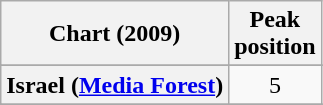<table class="wikitable sortable plainrowheaders">
<tr>
<th scope="col">Chart (2009)</th>
<th scope="col">Peak <br> position</th>
</tr>
<tr>
</tr>
<tr>
</tr>
<tr>
</tr>
<tr>
</tr>
<tr>
</tr>
<tr>
</tr>
<tr>
</tr>
<tr>
</tr>
<tr>
<th scope="row">Israel (<a href='#'>Media Forest</a>)</th>
<td align="center">5</td>
</tr>
<tr>
</tr>
<tr>
</tr>
<tr>
</tr>
<tr>
</tr>
<tr>
</tr>
<tr>
</tr>
</table>
